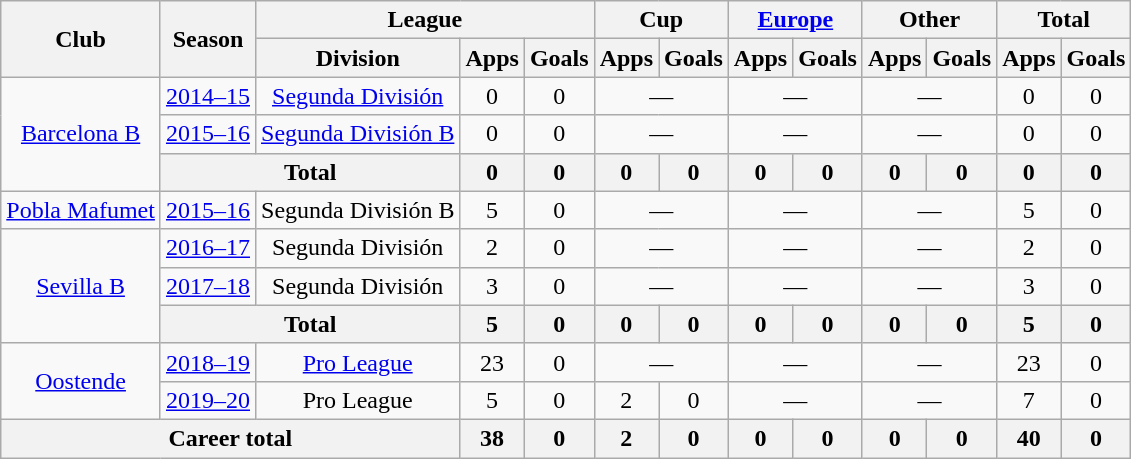<table class="wikitable" style="text-align:center">
<tr>
<th rowspan="2">Club</th>
<th rowspan="2">Season</th>
<th colspan="3">League</th>
<th colspan="2">Cup</th>
<th colspan="2"><a href='#'>Europe</a></th>
<th colspan="2">Other</th>
<th colspan="2">Total</th>
</tr>
<tr>
<th>Division</th>
<th>Apps</th>
<th>Goals</th>
<th>Apps</th>
<th>Goals</th>
<th>Apps</th>
<th>Goals</th>
<th>Apps</th>
<th>Goals</th>
<th>Apps</th>
<th>Goals</th>
</tr>
<tr>
<td rowspan="3"><a href='#'>Barcelona B</a></td>
<td><a href='#'>2014–15</a></td>
<td><a href='#'>Segunda División</a></td>
<td>0</td>
<td>0</td>
<td colspan="2">—</td>
<td colspan="2">—</td>
<td colspan="2">—</td>
<td>0</td>
<td>0</td>
</tr>
<tr>
<td><a href='#'>2015–16</a></td>
<td><a href='#'>Segunda División B</a></td>
<td>0</td>
<td>0</td>
<td colspan="2">—</td>
<td colspan="2">—</td>
<td colspan="2">—</td>
<td>0</td>
<td>0</td>
</tr>
<tr>
<th colspan="2">Total</th>
<th>0</th>
<th>0</th>
<th>0</th>
<th>0</th>
<th>0</th>
<th>0</th>
<th>0</th>
<th>0</th>
<th>0</th>
<th>0</th>
</tr>
<tr>
<td><a href='#'>Pobla Mafumet</a></td>
<td><a href='#'>2015–16</a></td>
<td>Segunda División B</td>
<td>5</td>
<td>0</td>
<td colspan="2">—</td>
<td colspan="2">—</td>
<td colspan="2">—</td>
<td>5</td>
<td>0</td>
</tr>
<tr>
<td rowspan="3"><a href='#'>Sevilla B</a></td>
<td><a href='#'>2016–17</a></td>
<td>Segunda División</td>
<td>2</td>
<td>0</td>
<td colspan="2">—</td>
<td colspan="2">—</td>
<td colspan="2">—</td>
<td>2</td>
<td>0</td>
</tr>
<tr>
<td><a href='#'>2017–18</a></td>
<td>Segunda División</td>
<td>3</td>
<td>0</td>
<td colspan="2">—</td>
<td colspan="2">—</td>
<td colspan="2">—</td>
<td>3</td>
<td>0</td>
</tr>
<tr>
<th colspan="2">Total</th>
<th>5</th>
<th>0</th>
<th>0</th>
<th>0</th>
<th>0</th>
<th>0</th>
<th>0</th>
<th>0</th>
<th>5</th>
<th>0</th>
</tr>
<tr>
<td rowspan="2"><a href='#'>Oostende</a></td>
<td><a href='#'>2018–19</a></td>
<td><a href='#'>Pro League</a></td>
<td>23</td>
<td>0</td>
<td colspan="2">—</td>
<td colspan="2">—</td>
<td colspan="2">—</td>
<td>23</td>
<td>0</td>
</tr>
<tr>
<td><a href='#'>2019–20</a></td>
<td>Pro League</td>
<td>5</td>
<td>0</td>
<td>2</td>
<td>0</td>
<td colspan="2">—</td>
<td colspan="2">—</td>
<td>7</td>
<td>0</td>
</tr>
<tr>
<th colspan="3">Career total</th>
<th>38</th>
<th>0</th>
<th>2</th>
<th>0</th>
<th>0</th>
<th>0</th>
<th>0</th>
<th>0</th>
<th>40</th>
<th>0</th>
</tr>
</table>
